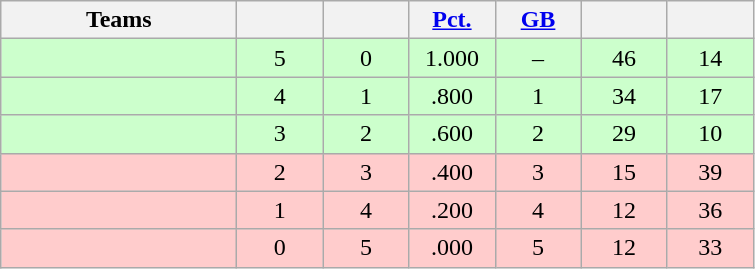<table class="wikitable" style="text-align:center;">
<tr>
<th width=150px>Teams</th>
<th width=50px></th>
<th width=50px></th>
<th width=50px><a href='#'>Pct.</a></th>
<th width=50px><a href='#'>GB</a></th>
<th width=50px></th>
<th width=50px></th>
</tr>
<tr style="background-color:#cfc">
<td align=left></td>
<td>5</td>
<td>0</td>
<td>1.000</td>
<td>–</td>
<td>46</td>
<td>14</td>
</tr>
<tr style="background-color:#cfc">
<td align=left></td>
<td>4</td>
<td>1</td>
<td>.800</td>
<td>1</td>
<td>34</td>
<td>17</td>
</tr>
<tr style="background-color:#cfc">
<td align=left></td>
<td>3</td>
<td>2</td>
<td>.600</td>
<td>2</td>
<td>29</td>
<td>10</td>
</tr>
<tr style="background-color:#fcc">
<td align=left></td>
<td>2</td>
<td>3</td>
<td>.400</td>
<td>3</td>
<td>15</td>
<td>39</td>
</tr>
<tr style="background-color:#fcc">
<td align=left></td>
<td>1</td>
<td>4</td>
<td>.200</td>
<td>4</td>
<td>12</td>
<td>36</td>
</tr>
<tr style="background-color:#fcc">
<td align=left></td>
<td>0</td>
<td>5</td>
<td>.000</td>
<td>5</td>
<td>12</td>
<td>33</td>
</tr>
</table>
